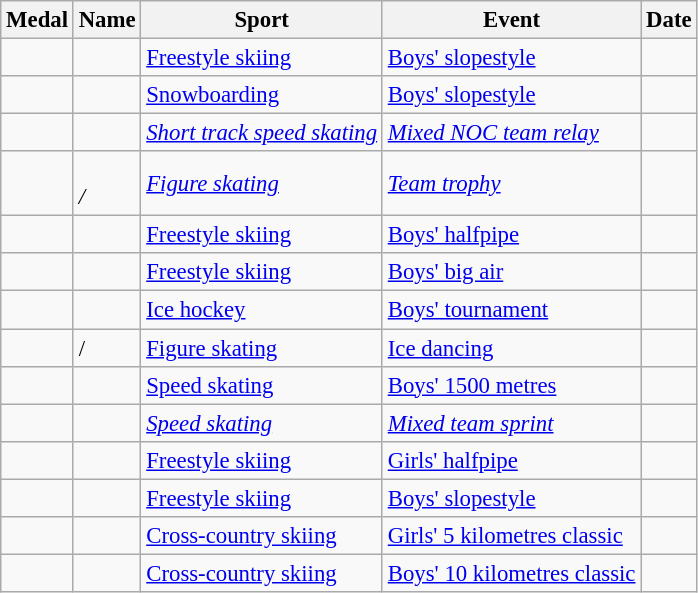<table class="wikitable sortable" style="font-size: 95%">
<tr>
<th>Medal</th>
<th>Name</th>
<th>Sport</th>
<th>Event</th>
<th>Date</th>
</tr>
<tr>
<td></td>
<td></td>
<td><a href='#'>Freestyle skiing</a></td>
<td><a href='#'>Boys' slopestyle</a></td>
<td></td>
</tr>
<tr>
<td></td>
<td></td>
<td><a href='#'>Snowboarding</a></td>
<td><a href='#'>Boys' slopestyle</a></td>
<td></td>
</tr>
<tr>
<td><em></em></td>
<td><em></em></td>
<td><em><a href='#'>Short track speed skating</a></em></td>
<td><em><a href='#'>Mixed NOC team relay</a></em></td>
<td><em></em></td>
</tr>
<tr>
<td><em></em></td>
<td><em><br> / </em></td>
<td><em><a href='#'>Figure skating</a></em></td>
<td><em><a href='#'>Team trophy</a></em></td>
<td><em></em></td>
</tr>
<tr>
<td></td>
<td></td>
<td><a href='#'>Freestyle skiing</a></td>
<td><a href='#'>Boys' halfpipe</a></td>
<td></td>
</tr>
<tr>
<td></td>
<td></td>
<td><a href='#'>Freestyle skiing</a></td>
<td><a href='#'>Boys' big air</a></td>
<td></td>
</tr>
<tr>
<td></td>
<td><br></td>
<td><a href='#'>Ice hockey</a></td>
<td><a href='#'>Boys' tournament</a></td>
<td></td>
</tr>
<tr>
<td></td>
<td> / </td>
<td><a href='#'>Figure skating</a></td>
<td><a href='#'>Ice dancing</a></td>
<td></td>
</tr>
<tr>
<td></td>
<td></td>
<td><a href='#'>Speed skating</a></td>
<td><a href='#'>Boys' 1500 metres</a></td>
<td></td>
</tr>
<tr>
<td><em></em></td>
<td><em></em></td>
<td><em><a href='#'>Speed skating</a></em></td>
<td><em><a href='#'>Mixed team sprint</a></em></td>
<td><em></em></td>
</tr>
<tr>
<td></td>
<td></td>
<td><a href='#'>Freestyle skiing</a></td>
<td><a href='#'>Girls' halfpipe</a></td>
<td></td>
</tr>
<tr>
<td></td>
<td></td>
<td><a href='#'>Freestyle skiing</a></td>
<td><a href='#'>Boys' slopestyle</a></td>
<td></td>
</tr>
<tr>
<td></td>
<td></td>
<td><a href='#'>Cross-country skiing</a></td>
<td><a href='#'>Girls' 5 kilometres classic</a></td>
<td></td>
</tr>
<tr>
<td></td>
<td></td>
<td><a href='#'>Cross-country skiing</a></td>
<td><a href='#'>Boys' 10 kilometres classic</a></td>
<td></td>
</tr>
</table>
